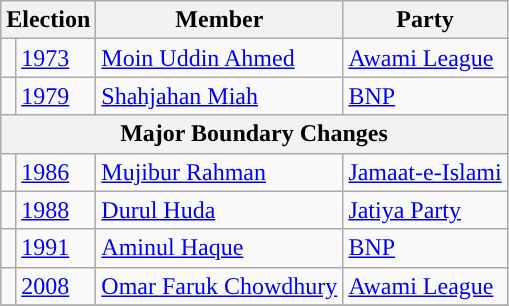<table class="wikitable">
<tr>
<th colspan="2">Election</th>
<th>Member</th>
<th>Party</th>
</tr>
<tr>
<td style="background-color:"></td>
<td><a href='#'>1973</a></td>
<td><a href='#'>Moin Uddin Ahmed</a></td>
<td><a href='#'>Awami League</a></td>
</tr>
<tr>
<td style="background-color:"></td>
<td><a href='#'>1979</a></td>
<td><a href='#'>Shahjahan Miah</a></td>
<td><a href='#'>BNP</a></td>
</tr>
<tr>
<th colspan="4">Major Boundary Changes</th>
</tr>
<tr>
<td style="background-color:"></td>
<td><a href='#'>1986</a></td>
<td><a href='#'>Mujibur Rahman</a></td>
<td><a href='#'>Jamaat-e-Islami</a></td>
</tr>
<tr>
<td style="background-color:"></td>
<td><a href='#'>1988</a></td>
<td><a href='#'>Durul Huda</a></td>
<td><a href='#'>Jatiya Party</a></td>
</tr>
<tr>
<td style="background-color:"></td>
<td><a href='#'>1991</a></td>
<td><a href='#'>Aminul Haque</a></td>
<td><a href='#'>BNP</a></td>
</tr>
<tr>
<td style="background-color:"></td>
<td><a href='#'>2008</a></td>
<td><a href='#'>Omar Faruk Chowdhury</a></td>
<td><a href='#'>Awami League</a></td>
</tr>
<tr>
</tr>
</table>
